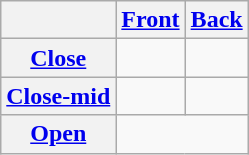<table class="wikitable">
<tr>
<th></th>
<th><a href='#'>Front</a></th>
<th><a href='#'>Back</a></th>
</tr>
<tr style="text-align: center;">
<th><a href='#'>Close</a></th>
<td></td>
<td></td>
</tr>
<tr style="text-align: center;">
<th><a href='#'>Close-mid</a></th>
<td></td>
<td></td>
</tr>
<tr style="text-align: center;">
<th><a href='#'>Open</a></th>
<td colspan="2"></td>
</tr>
</table>
